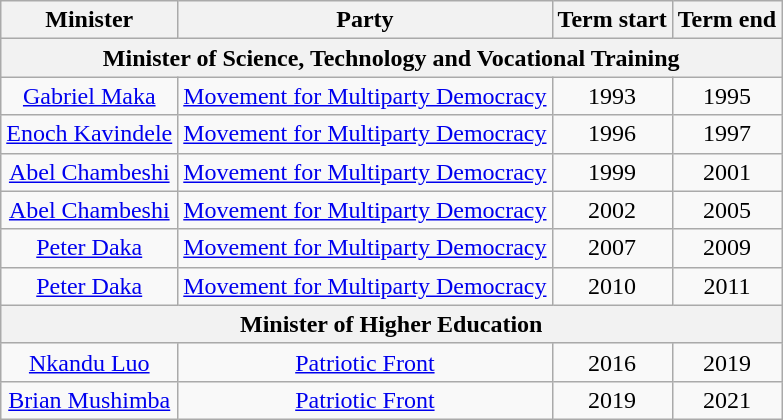<table class=wikitable style=text-align:center>
<tr>
<th>Minister</th>
<th>Party</th>
<th>Term start</th>
<th>Term end</th>
</tr>
<tr>
<th colspan=4>Minister of Science, Technology and Vocational Training</th>
</tr>
<tr>
<td><a href='#'>Gabriel Maka</a></td>
<td><a href='#'>Movement for Multiparty Democracy</a></td>
<td>1993</td>
<td>1995</td>
</tr>
<tr>
<td><a href='#'>Enoch Kavindele</a></td>
<td><a href='#'>Movement for Multiparty Democracy</a></td>
<td>1996</td>
<td>1997</td>
</tr>
<tr>
<td><a href='#'>Abel Chambeshi</a></td>
<td><a href='#'>Movement for Multiparty Democracy</a></td>
<td>1999</td>
<td>2001</td>
</tr>
<tr>
<td><a href='#'>Abel Chambeshi</a></td>
<td><a href='#'>Movement for Multiparty Democracy</a></td>
<td>2002</td>
<td>2005</td>
</tr>
<tr>
<td><a href='#'>Peter Daka</a></td>
<td><a href='#'>Movement for Multiparty Democracy</a></td>
<td>2007</td>
<td>2009</td>
</tr>
<tr>
<td><a href='#'>Peter Daka</a></td>
<td><a href='#'>Movement for Multiparty Democracy</a></td>
<td>2010</td>
<td>2011</td>
</tr>
<tr>
<th colspan=4>Minister of Higher Education</th>
</tr>
<tr>
<td><a href='#'>Nkandu Luo</a></td>
<td><a href='#'>Patriotic Front</a></td>
<td>2016</td>
<td>2019</td>
</tr>
<tr>
<td><a href='#'>Brian Mushimba</a></td>
<td><a href='#'>Patriotic Front</a></td>
<td>2019</td>
<td>2021</td>
</tr>
</table>
